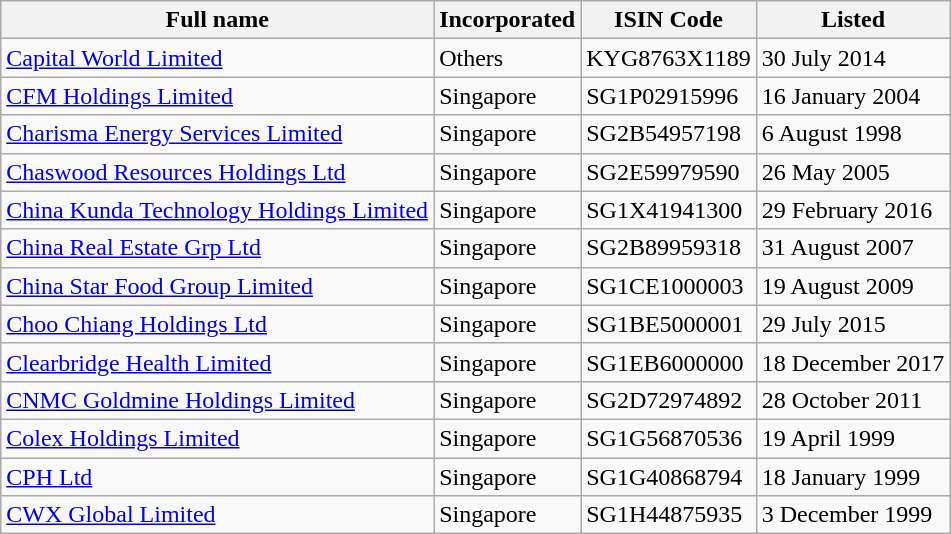<table class="wikitable">
<tr>
<th>Full name</th>
<th>Incorporated</th>
<th>ISIN Code</th>
<th>Listed</th>
</tr>
<tr>
<td><a href='#'>Capital World Limited</a></td>
<td>Others</td>
<td>KYG8763X1189</td>
<td>30 July 2014</td>
</tr>
<tr>
<td><a href='#'>CFM Holdings Limited</a></td>
<td>Singapore</td>
<td>SG1P02915996</td>
<td>16 January 2004</td>
</tr>
<tr>
<td><a href='#'>Charisma Energy Services Limited</a></td>
<td>Singapore</td>
<td>SG2B54957198</td>
<td>6 August 1998</td>
</tr>
<tr>
<td><a href='#'>Chaswood Resources Holdings Ltd</a></td>
<td>Singapore</td>
<td>SG2E59979590</td>
<td>26 May 2005</td>
</tr>
<tr>
<td><a href='#'>China Kunda Technology Holdings Limited</a></td>
<td>Singapore</td>
<td>SG1X41941300</td>
<td>29 February 2016</td>
</tr>
<tr>
<td><a href='#'>China Real Estate Grp Ltd</a></td>
<td>Singapore</td>
<td>SG2B89959318</td>
<td>31 August 2007</td>
</tr>
<tr>
<td><a href='#'>China Star Food Group Limited</a></td>
<td>Singapore</td>
<td>SG1CE1000003</td>
<td>19 August 2009</td>
</tr>
<tr>
<td><a href='#'>Choo Chiang Holdings Ltd</a></td>
<td>Singapore</td>
<td>SG1BE5000001</td>
<td>29 July 2015</td>
</tr>
<tr>
<td><a href='#'>Clearbridge Health Limited</a></td>
<td>Singapore</td>
<td>SG1EB6000000</td>
<td>18 December 2017</td>
</tr>
<tr>
<td><a href='#'>CNMC Goldmine Holdings Limited</a></td>
<td>Singapore</td>
<td>SG2D72974892</td>
<td>28 October 2011</td>
</tr>
<tr>
<td><a href='#'>Colex Holdings Limited</a></td>
<td>Singapore</td>
<td>SG1G56870536</td>
<td>19 April 1999</td>
</tr>
<tr>
<td><a href='#'>CPH Ltd</a></td>
<td>Singapore</td>
<td>SG1G40868794</td>
<td>18 January 1999</td>
</tr>
<tr>
<td><a href='#'>CWX Global Limited</a></td>
<td>Singapore</td>
<td>SG1H44875935</td>
<td>3 December 1999</td>
</tr>
</table>
